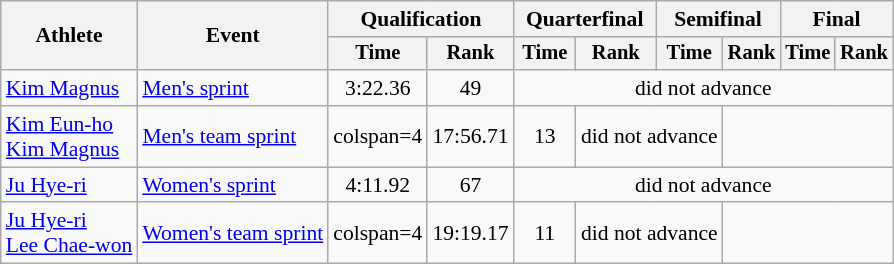<table class="wikitable" style="font-size:90%">
<tr>
<th rowspan="2">Athlete</th>
<th rowspan="2">Event</th>
<th colspan="2">Qualification</th>
<th colspan="2">Quarterfinal</th>
<th colspan="2">Semifinal</th>
<th colspan="2">Final</th>
</tr>
<tr style="font-size:95%">
<th>Time</th>
<th>Rank</th>
<th>Time</th>
<th>Rank</th>
<th>Time</th>
<th>Rank</th>
<th>Time</th>
<th>Rank</th>
</tr>
<tr align=center>
<td align=left><a href='#'>Kim Magnus</a></td>
<td align=left><a href='#'>Men's sprint</a></td>
<td>3:22.36</td>
<td>49</td>
<td colspan=6>did not advance</td>
</tr>
<tr align=center>
<td align=left><a href='#'>Kim Eun-ho</a><br><a href='#'>Kim Magnus</a></td>
<td align=left><a href='#'>Men's team sprint</a></td>
<td>colspan=4 </td>
<td>17:56.71</td>
<td>13</td>
<td colspan=2>did not advance</td>
</tr>
<tr align=center>
<td align=left><a href='#'>Ju Hye-ri</a></td>
<td align=left><a href='#'>Women's sprint</a></td>
<td>4:11.92</td>
<td>67</td>
<td colspan=6>did not advance</td>
</tr>
<tr align=center>
<td align=left><a href='#'>Ju Hye-ri</a><br><a href='#'>Lee Chae-won</a></td>
<td align=left><a href='#'>Women's team sprint</a></td>
<td>colspan=4 </td>
<td>19:19.17</td>
<td>11</td>
<td colspan=2>did not advance</td>
</tr>
</table>
